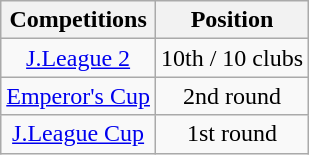<table class="wikitable" style="text-align:center;">
<tr>
<th>Competitions</th>
<th>Position</th>
</tr>
<tr>
<td><a href='#'>J.League 2</a></td>
<td>10th / 10 clubs</td>
</tr>
<tr>
<td><a href='#'>Emperor's Cup</a></td>
<td>2nd round</td>
</tr>
<tr>
<td><a href='#'>J.League Cup</a></td>
<td>1st round</td>
</tr>
</table>
